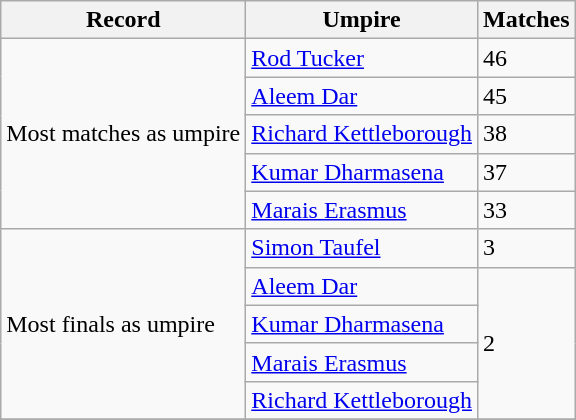<table class="wikitable">
<tr>
<th>Record</th>
<th>Umpire</th>
<th>Matches</th>
</tr>
<tr>
<td rowspan=5>Most matches as umpire</td>
<td> <a href='#'>Rod Tucker</a></td>
<td>46</td>
</tr>
<tr>
<td> <a href='#'>Aleem Dar</a></td>
<td>45</td>
</tr>
<tr>
<td> <a href='#'>Richard Kettleborough</a></td>
<td>38</td>
</tr>
<tr>
<td> <a href='#'>Kumar Dharmasena</a></td>
<td>37</td>
</tr>
<tr>
<td> <a href='#'>Marais Erasmus</a></td>
<td>33</td>
</tr>
<tr>
<td rowspan=5>Most finals as umpire</td>
<td> <a href='#'>Simon Taufel</a></td>
<td>3</td>
</tr>
<tr>
<td> <a href='#'>Aleem Dar</a></td>
<td rowspan=4>2</td>
</tr>
<tr>
<td> <a href='#'>Kumar Dharmasena</a></td>
</tr>
<tr>
<td> <a href='#'>Marais Erasmus</a></td>
</tr>
<tr>
<td> <a href='#'>Richard Kettleborough</a></td>
</tr>
<tr>
</tr>
</table>
